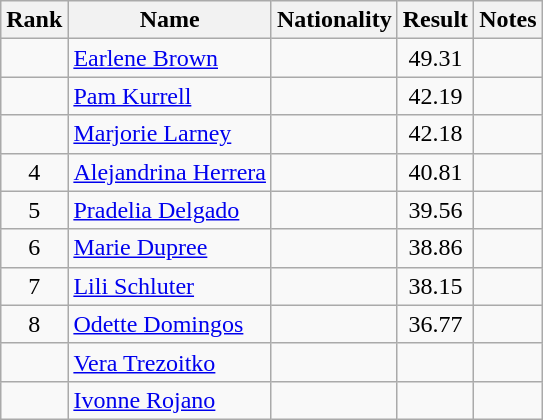<table class="wikitable sortable" style="text-align:center">
<tr>
<th>Rank</th>
<th>Name</th>
<th>Nationality</th>
<th>Result</th>
<th>Notes</th>
</tr>
<tr>
<td></td>
<td align=left><a href='#'>Earlene Brown</a></td>
<td align=left></td>
<td>49.31</td>
<td></td>
</tr>
<tr>
<td></td>
<td align=left><a href='#'>Pam Kurrell</a></td>
<td align=left></td>
<td>42.19</td>
<td></td>
</tr>
<tr>
<td></td>
<td align=left><a href='#'>Marjorie Larney</a></td>
<td align=left></td>
<td>42.18</td>
<td></td>
</tr>
<tr>
<td>4</td>
<td align=left><a href='#'>Alejandrina Herrera</a></td>
<td align=left></td>
<td>40.81</td>
<td></td>
</tr>
<tr>
<td>5</td>
<td align=left><a href='#'>Pradelia Delgado</a></td>
<td align=left></td>
<td>39.56</td>
<td></td>
</tr>
<tr>
<td>6</td>
<td align=left><a href='#'>Marie Dupree</a></td>
<td align=left></td>
<td>38.86</td>
<td></td>
</tr>
<tr>
<td>7</td>
<td align=left><a href='#'>Lili Schluter</a></td>
<td align=left></td>
<td>38.15</td>
<td></td>
</tr>
<tr>
<td>8</td>
<td align=left><a href='#'>Odette Domingos</a></td>
<td align=left></td>
<td>36.77</td>
<td></td>
</tr>
<tr>
<td></td>
<td align=left><a href='#'>Vera Trezoitko</a></td>
<td align=left></td>
<td></td>
<td></td>
</tr>
<tr>
<td></td>
<td align=left><a href='#'>Ivonne Rojano</a></td>
<td align=left></td>
<td></td>
<td></td>
</tr>
</table>
